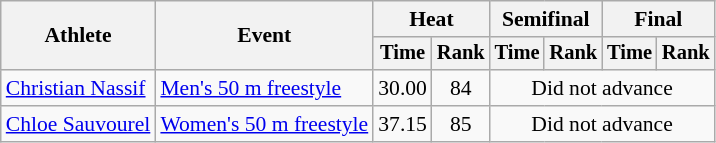<table class=wikitable style="font-size:90%">
<tr>
<th rowspan="2">Athlete</th>
<th rowspan="2">Event</th>
<th colspan="2">Heat</th>
<th colspan="2">Semifinal</th>
<th colspan="2">Final</th>
</tr>
<tr style="font-size:95%">
<th>Time</th>
<th>Rank</th>
<th>Time</th>
<th>Rank</th>
<th>Time</th>
<th>Rank</th>
</tr>
<tr align=center>
<td align=left><a href='#'>Christian Nassif</a></td>
<td align=left><a href='#'>Men's 50 m freestyle</a></td>
<td>30.00</td>
<td>84</td>
<td colspan=4>Did not advance</td>
</tr>
<tr align=center>
<td align=left><a href='#'>Chloe Sauvourel</a></td>
<td align=left><a href='#'>Women's 50 m freestyle</a></td>
<td>37.15</td>
<td>85</td>
<td colspan=4>Did not advance</td>
</tr>
</table>
